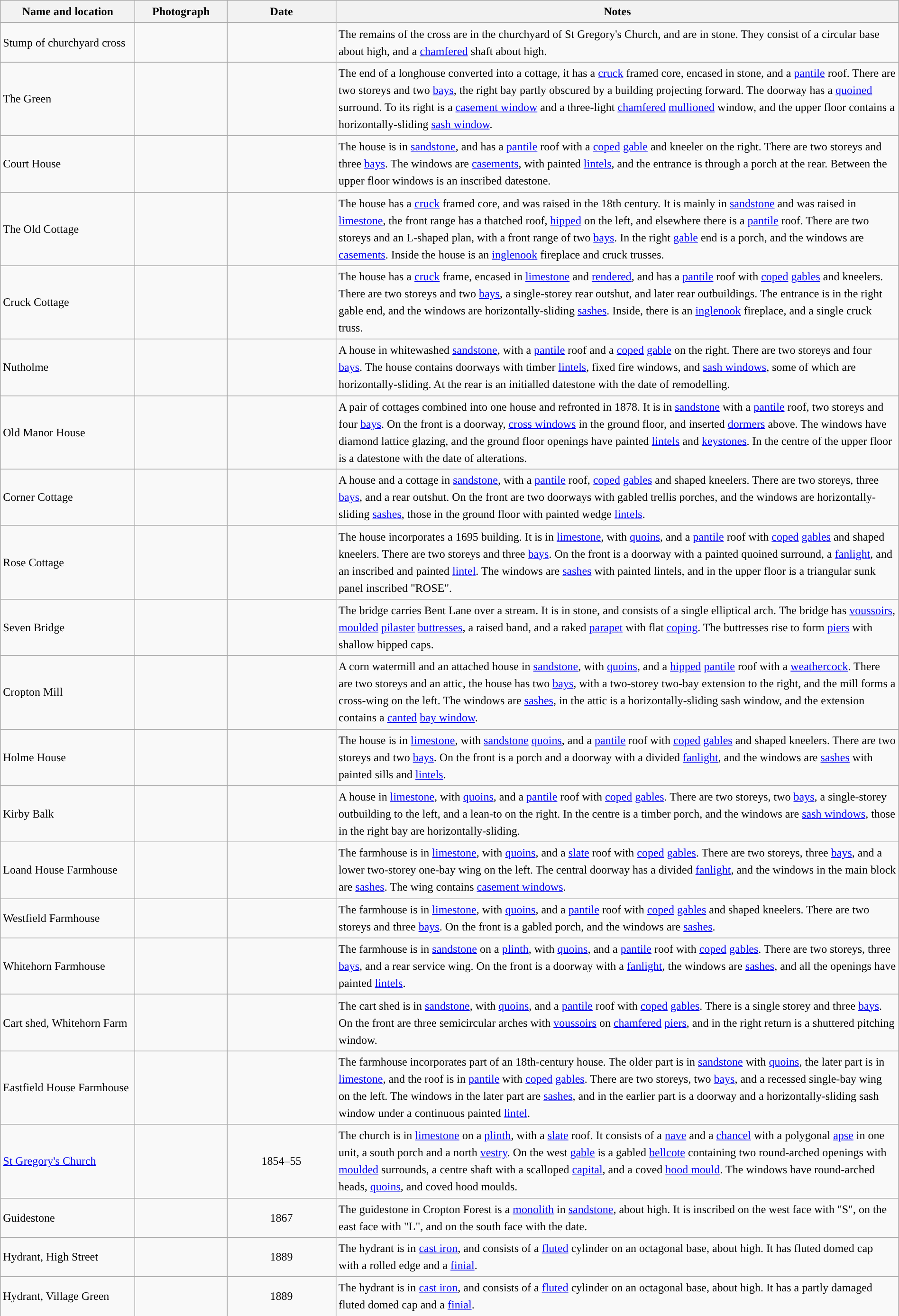<table class="wikitable sortable plainrowheaders" style="width:100%;border:0px;text-align:left;line-height:150%;">
<tr>
<th scope="col"  style="width:150px">Name and location</th>
<th scope="col"  style="width:100px" class="unsortable">Photograph</th>
<th scope="col"  style="width:120px">Date</th>
<th scope="col"  style="width:650px" class="unsortable">Notes</th>
</tr>
<tr>
<td>Stump of churchyard cross<br><small></small></td>
<td></td>
<td align="center"></td>
<td>The remains of the cross are in the churchyard of St Gregory's Church, and are in stone.  They consist of a circular base about  high, and a <a href='#'>chamfered</a> shaft about  high.</td>
</tr>
<tr>
<td>The Green<br><small></small></td>
<td></td>
<td align="center"></td>
<td>The end of a longhouse converted into a cottage, it has a <a href='#'>cruck</a> framed core, encased in stone, and a <a href='#'>pantile</a> roof.  There are two storeys and two <a href='#'>bays</a>, the right bay partly obscured by a building projecting forward.  The doorway has a <a href='#'>quoined</a> surround.  To its right is a <a href='#'>casement window</a> and a three-light <a href='#'>chamfered</a> <a href='#'>mullioned</a> window, and the upper floor contains a horizontally-sliding <a href='#'>sash window</a>.</td>
</tr>
<tr>
<td>Court House<br><small></small></td>
<td></td>
<td align="center"></td>
<td>The house is in <a href='#'>sandstone</a>, and has a <a href='#'>pantile</a> roof with a <a href='#'>coped</a> <a href='#'>gable</a> and kneeler on the right. There are two storeys and three <a href='#'>bays</a>.  The windows are <a href='#'>casements</a>, with painted <a href='#'>lintels</a>, and the entrance is through a porch at the rear.  Between the upper floor windows is an inscribed datestone.</td>
</tr>
<tr>
<td>The Old Cottage<br><small></small></td>
<td></td>
<td align="center"></td>
<td>The house has a <a href='#'>cruck</a> framed core, and was raised in the 18th century.  It is mainly in <a href='#'>sandstone</a> and was raised in <a href='#'>limestone</a>, the front range has a thatched roof, <a href='#'>hipped</a> on the left, and elsewhere there is a <a href='#'>pantile</a> roof.  There are two storeys and an L-shaped plan, with a front range of two <a href='#'>bays</a>.  In the right <a href='#'>gable</a> end is a porch, and the windows are <a href='#'>casements</a>.  Inside the house is an <a href='#'>inglenook</a> fireplace and cruck trusses.</td>
</tr>
<tr>
<td>Cruck Cottage<br><small></small></td>
<td></td>
<td align="center"></td>
<td>The house has a <a href='#'>cruck</a> frame, encased in <a href='#'>limestone</a> and <a href='#'>rendered</a>, and has a <a href='#'>pantile</a> roof with <a href='#'>coped</a> <a href='#'>gables</a> and kneelers.  There are two storeys and two <a href='#'>bays</a>, a single-storey rear outshut, and later rear outbuildings.  The entrance is in the right gable end, and the windows are horizontally-sliding <a href='#'>sashes</a>.  Inside, there is an <a href='#'>inglenook</a> fireplace, and a single cruck truss.</td>
</tr>
<tr>
<td>Nutholme<br><small></small></td>
<td></td>
<td align="center"></td>
<td>A house in whitewashed <a href='#'>sandstone</a>, with a <a href='#'>pantile</a> roof and a <a href='#'>coped</a> <a href='#'>gable</a> on the right.  There are two storeys and four <a href='#'>bays</a>.  The house contains doorways with timber <a href='#'>lintels</a>, fixed fire windows, and <a href='#'>sash windows</a>, some of which are horizontally-sliding.  At the rear is an initialled datestone with the date of remodelling.</td>
</tr>
<tr>
<td>Old Manor House<br><small></small></td>
<td></td>
<td align="center"></td>
<td>A pair of cottages combined into one house and refronted in 1878.  It is in <a href='#'>sandstone</a> with a <a href='#'>pantile</a> roof, two storeys and four <a href='#'>bays</a>.  On the front is a doorway, <a href='#'>cross windows</a> in the ground floor, and inserted <a href='#'>dormers</a> above.  The windows have diamond lattice glazing, and the ground floor openings have painted <a href='#'>lintels</a> and <a href='#'>keystones</a>.  In the centre of the upper floor is a datestone with the date of alterations.</td>
</tr>
<tr>
<td>Corner Cottage<br><small></small></td>
<td></td>
<td align="center"></td>
<td>A house and a cottage in <a href='#'>sandstone</a>, with a <a href='#'>pantile</a> roof, <a href='#'>coped</a> <a href='#'>gables</a> and shaped kneelers.  There are two storeys, three <a href='#'>bays</a>, and a rear outshut.  On the front are two doorways with gabled trellis porches, and the windows are horizontally-sliding <a href='#'>sashes</a>, those in the ground floor with painted wedge <a href='#'>lintels</a>.</td>
</tr>
<tr>
<td>Rose Cottage<br><small></small></td>
<td></td>
<td align="center"></td>
<td>The house incorporates a 1695 building.  It is in <a href='#'>limestone</a>, with <a href='#'>quoins</a>, and a <a href='#'>pantile</a> roof with <a href='#'>coped</a> <a href='#'>gables</a> and shaped kneelers.  There are two storeys and three <a href='#'>bays</a>.  On the front is a doorway with a painted quoined surround, a <a href='#'>fanlight</a>, and an inscribed and painted <a href='#'>lintel</a>.  The windows are <a href='#'>sashes</a> with painted lintels, and in the upper floor is a triangular sunk panel inscribed "ROSE".</td>
</tr>
<tr>
<td>Seven Bridge<br><small></small></td>
<td></td>
<td align="center"></td>
<td>The bridge carries Bent Lane over a stream.  It is in stone, and consists of a single elliptical arch.  The bridge has <a href='#'>voussoirs</a>, <a href='#'>moulded</a> <a href='#'>pilaster</a> <a href='#'>buttresses</a>, a raised band, and a raked <a href='#'>parapet</a> with flat <a href='#'>coping</a>.  The buttresses rise to form <a href='#'>piers</a> with shallow hipped caps.</td>
</tr>
<tr>
<td>Cropton Mill<br><small></small></td>
<td></td>
<td align="center"></td>
<td>A corn watermill and an attached house in <a href='#'>sandstone</a>, with <a href='#'>quoins</a>, and a <a href='#'>hipped</a> <a href='#'>pantile</a> roof with a <a href='#'>weathercock</a>.  There are two storeys and an attic, the house has two <a href='#'>bays</a>, with a two-storey two-bay extension to the right, and the mill forms a cross-wing on the left.  The windows are <a href='#'>sashes</a>, in the attic is a horizontally-sliding sash window, and the extension contains a <a href='#'>canted</a> <a href='#'>bay window</a>.</td>
</tr>
<tr>
<td>Holme House<br><small></small></td>
<td></td>
<td align="center"></td>
<td>The house is in <a href='#'>limestone</a>, with <a href='#'>sandstone</a> <a href='#'>quoins</a>, and a <a href='#'>pantile</a> roof with <a href='#'>coped</a> <a href='#'>gables</a> and shaped kneelers.  There are two storeys and two <a href='#'>bays</a>.  On the front is a porch and a doorway with a divided <a href='#'>fanlight</a>, and the windows are <a href='#'>sashes</a> with painted sills and <a href='#'>lintels</a>.</td>
</tr>
<tr>
<td>Kirby Balk<br><small></small></td>
<td></td>
<td align="center"></td>
<td>A house in <a href='#'>limestone</a>, with <a href='#'>quoins</a>, and a <a href='#'>pantile</a> roof with <a href='#'>coped</a> <a href='#'>gables</a>.  There are two storeys, two <a href='#'>bays</a>, a single-storey outbuilding to the left, and a lean-to on the right.  In the centre is a timber porch, and the windows are <a href='#'>sash windows</a>, those in the right bay are horizontally-sliding.</td>
</tr>
<tr>
<td>Loand House Farmhouse<br><small></small></td>
<td></td>
<td align="center"></td>
<td>The farmhouse is in <a href='#'>limestone</a>, with <a href='#'>quoins</a>, and a <a href='#'>slate</a> roof with <a href='#'>coped</a> <a href='#'>gables</a>.  There are two storeys, three <a href='#'>bays</a>, and a lower two-storey one-bay wing on the left.  The central doorway has a divided <a href='#'>fanlight</a>, and the windows in the main block are <a href='#'>sashes</a>.  The wing contains <a href='#'>casement windows</a>.</td>
</tr>
<tr>
<td>Westfield Farmhouse<br><small></small></td>
<td></td>
<td align="center"></td>
<td>The farmhouse is in <a href='#'>limestone</a>, with <a href='#'>quoins</a>, and a <a href='#'>pantile</a> roof with <a href='#'>coped</a> <a href='#'>gables</a> and shaped kneelers.  There are two storeys and three <a href='#'>bays</a>.  On the front is a gabled porch, and the windows are <a href='#'>sashes</a>.</td>
</tr>
<tr>
<td>Whitehorn Farmhouse<br><small></small></td>
<td></td>
<td align="center"></td>
<td>The farmhouse is in <a href='#'>sandstone</a> on a <a href='#'>plinth</a>, with <a href='#'>quoins</a>, and a <a href='#'>pantile</a> roof with <a href='#'>coped</a> <a href='#'>gables</a>.  There are two storeys, three <a href='#'>bays</a>, and a rear service wing.  On the front is a doorway with a <a href='#'>fanlight</a>, the windows are <a href='#'>sashes</a>, and all the openings have painted <a href='#'>lintels</a>.</td>
</tr>
<tr>
<td>Cart shed, Whitehorn Farm<br><small></small></td>
<td></td>
<td align="center"></td>
<td>The cart shed is in <a href='#'>sandstone</a>, with <a href='#'>quoins</a>, and a <a href='#'>pantile</a> roof with <a href='#'>coped</a> <a href='#'>gables</a>.  There is a single storey and three <a href='#'>bays</a>.  On the front are three semicircular arches with <a href='#'>voussoirs</a> on <a href='#'>chamfered</a> <a href='#'>piers</a>, and in the right return is a shuttered pitching window.</td>
</tr>
<tr>
<td>Eastfield House Farmhouse<br><small></small></td>
<td></td>
<td align="center"></td>
<td>The farmhouse incorporates part of an 18th-century house.  The older part is in <a href='#'>sandstone</a> with <a href='#'>quoins</a>, the later part is in <a href='#'>limestone</a>, and the roof is in <a href='#'>pantile</a> with <a href='#'>coped</a> <a href='#'>gables</a>. There are two storeys, two <a href='#'>bays</a>, and a recessed single-bay wing on the left.  The windows in the later part are <a href='#'>sashes</a>, and in the earlier part is a doorway and a horizontally-sliding sash window under a continuous painted <a href='#'>lintel</a>.</td>
</tr>
<tr>
<td><a href='#'>St Gregory's Church</a><br><small></small></td>
<td></td>
<td align="center">1854–55</td>
<td>The church is in <a href='#'>limestone</a> on a <a href='#'>plinth</a>, with a <a href='#'>slate</a> roof.  It consists of a <a href='#'>nave</a> and a <a href='#'>chancel</a> with a polygonal <a href='#'>apse</a> in one unit, a south porch and a north <a href='#'>vestry</a>.  On the west <a href='#'>gable</a> is a gabled <a href='#'>bellcote</a> containing two round-arched openings with <a href='#'>moulded</a> surrounds, a centre shaft with a scalloped <a href='#'>capital</a>, and a coved <a href='#'>hood mould</a>.  The windows have round-arched heads, <a href='#'>quoins</a>, and coved hood moulds.</td>
</tr>
<tr>
<td>Guidestone<br><small></small></td>
<td></td>
<td align="center">1867</td>
<td>The guidestone in Cropton Forest is a <a href='#'>monolith</a> in <a href='#'>sandstone</a>, about  high.  It is inscribed on the west face with "S", on the east face with "L", and on the south face with the date.</td>
</tr>
<tr>
<td>Hydrant, High Street<br><small></small></td>
<td></td>
<td align="center">1889</td>
<td>The hydrant is in <a href='#'>cast iron</a>, and consists of a <a href='#'>fluted</a> cylinder on an octagonal base, about  high.  It has fluted domed cap with a rolled edge and a <a href='#'>finial</a>.</td>
</tr>
<tr>
<td>Hydrant, Village Green<br><small></small></td>
<td></td>
<td align="center">1889</td>
<td>The hydrant is in <a href='#'>cast iron</a>, and consists of a <a href='#'>fluted</a> cylinder on an octagonal base, about  high.  It has a partly damaged fluted domed cap and a <a href='#'>finial</a>.</td>
</tr>
<tr>
</tr>
</table>
